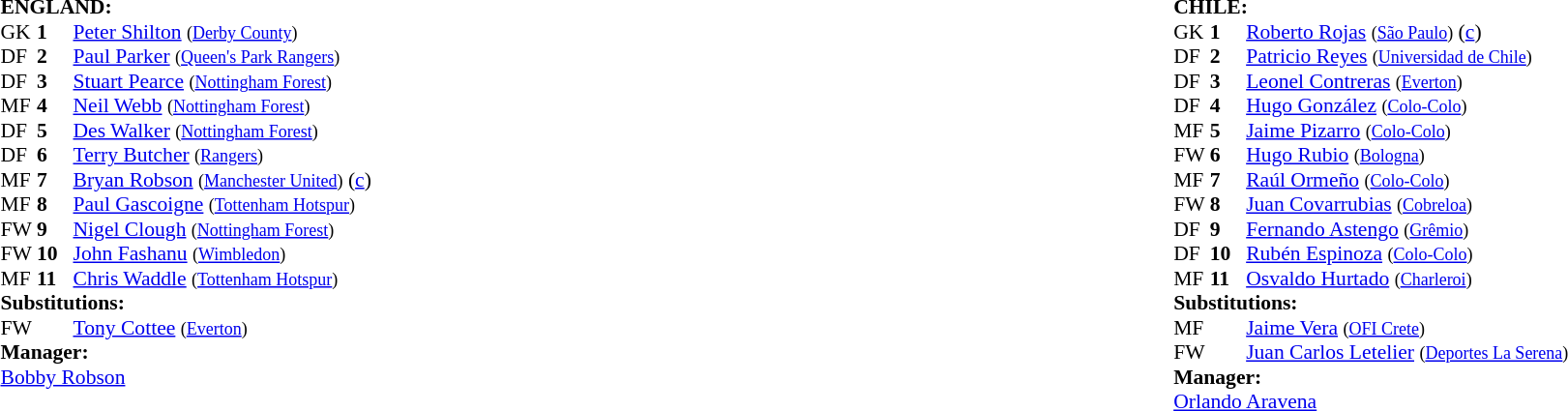<table width="100%">
<tr>
<td valign="top" width="50%"><br><table style="font-size: 90%" cellspacing="0" cellpadding="0">
<tr>
<td colspan=4><strong>ENGLAND:</strong></td>
</tr>
<tr>
<th width="25"></th>
<th width="25"></th>
</tr>
<tr>
<td>GK</td>
<td><strong>1</strong></td>
<td><a href='#'>Peter Shilton</a> <small>(<a href='#'>Derby County</a>)</small></td>
</tr>
<tr>
<td>DF</td>
<td><strong>2</strong></td>
<td><a href='#'>Paul Parker</a> <small>(<a href='#'>Queen's Park Rangers</a>)</small></td>
</tr>
<tr>
<td>DF</td>
<td><strong>3</strong></td>
<td><a href='#'>Stuart Pearce</a> <small>(<a href='#'>Nottingham Forest</a>)</small></td>
</tr>
<tr>
<td>MF</td>
<td><strong>4</strong></td>
<td><a href='#'>Neil Webb</a> <small>(<a href='#'>Nottingham Forest</a>)</small></td>
</tr>
<tr>
<td>DF</td>
<td><strong>5</strong></td>
<td><a href='#'>Des Walker</a> <small>(<a href='#'>Nottingham Forest</a>)</small></td>
</tr>
<tr>
<td>DF</td>
<td><strong>6</strong></td>
<td><a href='#'>Terry Butcher</a> <small>(<a href='#'>Rangers</a>)</small></td>
</tr>
<tr>
<td>MF</td>
<td><strong>7</strong></td>
<td><a href='#'>Bryan Robson</a> <small>(<a href='#'>Manchester United</a>)</small> (<a href='#'>c</a>)</td>
<td></td>
</tr>
<tr>
<td>MF</td>
<td><strong>8</strong></td>
<td><a href='#'>Paul Gascoigne</a> <small>(<a href='#'>Tottenham Hotspur</a>)</small></td>
<td></td>
</tr>
<tr>
<td>FW</td>
<td><strong>9</strong></td>
<td><a href='#'>Nigel Clough</a> <small>(<a href='#'>Nottingham Forest</a>)</small></td>
</tr>
<tr>
<td>FW</td>
<td><strong>10</strong></td>
<td><a href='#'>John Fashanu</a> <small>(<a href='#'>Wimbledon</a>)</small></td>
<td></td>
<td></td>
</tr>
<tr>
<td>MF</td>
<td><strong>11</strong></td>
<td><a href='#'>Chris Waddle</a> <small>(<a href='#'>Tottenham Hotspur</a>)</small></td>
</tr>
<tr>
<td colspan=3><strong>Substitutions:</strong></td>
</tr>
<tr>
<td>FW</td>
<td><strong></strong></td>
<td><a href='#'>Tony Cottee</a> <small>(<a href='#'>Everton</a>)</small></td>
<td></td>
<td></td>
</tr>
<tr>
<td colspan=3><strong>Manager:</strong></td>
</tr>
<tr>
<td colspan=4><a href='#'>Bobby Robson</a></td>
</tr>
</table>
</td>
<td valign="top" width="50%"><br><table style="font-size: 90%" cellspacing="0" cellpadding="0" align="center">
<tr>
<td colspan=4><strong>CHILE:</strong></td>
</tr>
<tr>
<th width=25></th>
<th width=25></th>
</tr>
<tr>
<td>GK</td>
<td><strong>1</strong></td>
<td><a href='#'>Roberto Rojas</a> <small>(<a href='#'>São Paulo</a>)</small> (<a href='#'>c</a>)</td>
</tr>
<tr>
<td>DF</td>
<td><strong>2</strong></td>
<td><a href='#'>Patricio Reyes</a> <small>(<a href='#'>Universidad de Chile</a>)</small></td>
<td></td>
</tr>
<tr>
<td>DF</td>
<td><strong>3</strong></td>
<td><a href='#'>Leonel Contreras</a> <small>(<a href='#'>Everton</a>)</small></td>
</tr>
<tr>
<td>DF</td>
<td><strong>4</strong></td>
<td><a href='#'>Hugo González</a> <small>(<a href='#'>Colo-Colo</a>)</small></td>
</tr>
<tr>
<td>MF</td>
<td><strong>5</strong></td>
<td><a href='#'>Jaime Pizarro</a> <small>(<a href='#'>Colo-Colo</a>)</small></td>
</tr>
<tr>
<td>FW</td>
<td><strong>6</strong></td>
<td><a href='#'>Hugo Rubio</a> <small>(<a href='#'>Bologna</a>)</small></td>
<td></td>
</tr>
<tr>
<td>MF</td>
<td><strong>7</strong></td>
<td><a href='#'>Raúl Ormeño</a> <small>(<a href='#'>Colo-Colo</a>)</small></td>
</tr>
<tr>
<td>FW</td>
<td><strong>8</strong></td>
<td><a href='#'>Juan Covarrubias</a> <small>(<a href='#'>Cobreloa</a>)</small></td>
<td></td>
<td></td>
<td></td>
</tr>
<tr>
<td>DF</td>
<td><strong>9</strong></td>
<td><a href='#'>Fernando Astengo</a> <small>(<a href='#'>Grêmio</a>)</small></td>
<td></td>
<td></td>
</tr>
<tr>
<td>DF</td>
<td><strong>10</strong></td>
<td><a href='#'>Rubén Espinoza</a> <small>(<a href='#'>Colo-Colo</a>)</small></td>
</tr>
<tr>
<td>MF</td>
<td><strong>11</strong></td>
<td><a href='#'>Osvaldo Hurtado</a> <small>(<a href='#'>Charleroi</a>)</small></td>
<td></td>
<td></td>
</tr>
<tr>
<td colspan=3><strong>Substitutions:</strong></td>
</tr>
<tr>
<td>MF</td>
<td><strong></strong></td>
<td><a href='#'>Jaime Vera</a> <small>(<a href='#'>OFI Crete</a>)</small></td>
<td></td>
<td></td>
</tr>
<tr>
<td>FW</td>
<td><strong></strong></td>
<td><a href='#'>Juan Carlos Letelier</a> <small>(<a href='#'>Deportes La Serena</a>)</small></td>
<td></td>
<td></td>
</tr>
<tr>
<td colspan=3><strong>Manager:</strong></td>
</tr>
<tr>
<td colspan=4><a href='#'>Orlando Aravena</a></td>
</tr>
</table>
</td>
</tr>
</table>
